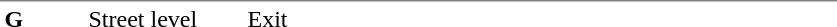<table table border=0 cellspacing=0 cellpadding=3>
<tr>
<td style="border-top:solid 1px gray;" width=50 valign=top><strong>G</strong></td>
<td style="border-top:solid 1px gray;" width=100 valign=top>Street level</td>
<td style="border-top:solid 1px gray;" width=390 valign=top>Exit</td>
</tr>
</table>
